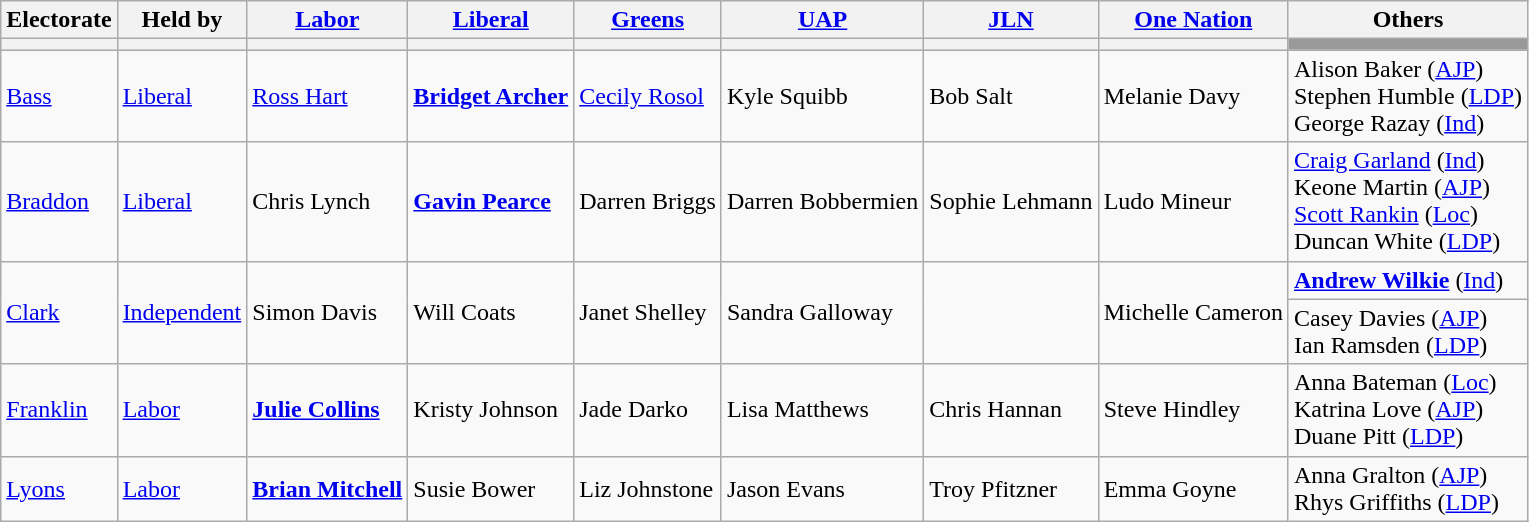<table class=wikitable>
<tr>
<th>Electorate</th>
<th>Held by</th>
<th><a href='#'>Labor</a></th>
<th><a href='#'>Liberal</a></th>
<th><a href='#'>Greens</a></th>
<th><a href='#'>UAP</a></th>
<th><a href='#'>JLN</a></th>
<th><a href='#'>One Nation</a></th>
<th>Others</th>
</tr>
<tr style=background:#ccc>
<th></th>
<th></th>
<th></th>
<th></th>
<th></th>
<th></th>
<th></th>
<th></th>
<th style=background:#999></th>
</tr>
<tr>
<td><a href='#'>Bass</a></td>
<td><a href='#'>Liberal</a></td>
<td><a href='#'>Ross Hart</a></td>
<td><strong><a href='#'>Bridget Archer</a></strong></td>
<td><a href='#'>Cecily Rosol</a></td>
<td>Kyle Squibb</td>
<td>Bob Salt</td>
<td>Melanie Davy</td>
<td>Alison Baker (<a href='#'>AJP</a>) <br>Stephen Humble (<a href='#'>LDP</a>)<br>George Razay (<a href='#'>Ind</a>)</td>
</tr>
<tr>
<td><a href='#'>Braddon</a></td>
<td><a href='#'>Liberal</a></td>
<td>Chris Lynch</td>
<td><strong><a href='#'>Gavin Pearce</a></strong></td>
<td>Darren Briggs</td>
<td>Darren Bobbermien</td>
<td>Sophie Lehmann</td>
<td>Ludo Mineur</td>
<td><a href='#'>Craig Garland</a> (<a href='#'>Ind</a>) <br>Keone Martin (<a href='#'>AJP</a>) <br><a href='#'>Scott Rankin</a> (<a href='#'>Loc</a>) <br>Duncan White (<a href='#'>LDP</a>)</td>
</tr>
<tr>
<td rowspan="2"><a href='#'>Clark</a></td>
<td rowspan="2"><a href='#'>Independent</a></td>
<td rowspan="2">Simon Davis</td>
<td rowspan="2">Will Coats</td>
<td rowspan="2">Janet Shelley</td>
<td rowspan="2">Sandra Galloway</td>
<td rowspan="2"></td>
<td rowspan="2">Michelle Cameron</td>
<td><strong><a href='#'>Andrew Wilkie</a></strong> (<a href='#'>Ind</a>)</td>
</tr>
<tr>
<td>Casey Davies (<a href='#'>AJP</a>) <br>Ian Ramsden (<a href='#'>LDP</a>)</td>
</tr>
<tr>
<td><a href='#'>Franklin</a></td>
<td><a href='#'>Labor</a></td>
<td><strong><a href='#'>Julie Collins</a></strong></td>
<td>Kristy Johnson</td>
<td>Jade Darko</td>
<td>Lisa Matthews</td>
<td>Chris Hannan</td>
<td>Steve Hindley</td>
<td>Anna Bateman (<a href='#'>Loc</a>)<br>Katrina Love (<a href='#'>AJP</a>)<br>Duane Pitt (<a href='#'>LDP</a>)</td>
</tr>
<tr>
<td><a href='#'>Lyons</a></td>
<td><a href='#'>Labor</a></td>
<td><strong><a href='#'>Brian Mitchell</a></strong></td>
<td>Susie Bower</td>
<td>Liz Johnstone</td>
<td>Jason Evans</td>
<td>Troy Pfitzner</td>
<td>Emma Goyne</td>
<td>Anna Gralton (<a href='#'>AJP</a>) <br>Rhys Griffiths (<a href='#'>LDP</a>)</td>
</tr>
</table>
